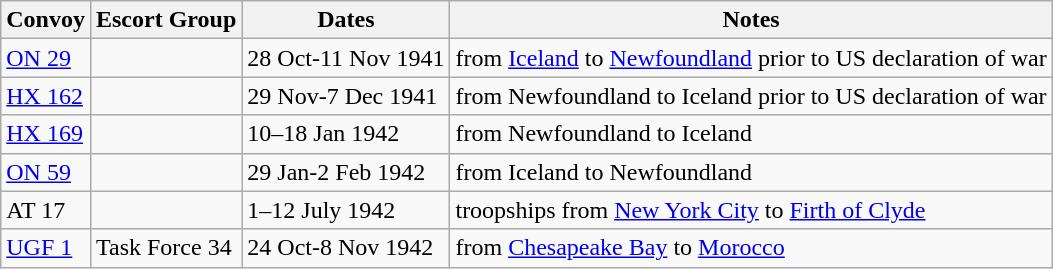<table class="wikitable">
<tr>
<th>Convoy</th>
<th>Escort Group</th>
<th>Dates</th>
<th>Notes</th>
</tr>
<tr>
<td><a href='#'>ON 29</a></td>
<td></td>
<td>28 Oct-11 Nov 1941</td>
<td>from <a href='#'>Iceland</a> to <a href='#'>Newfoundland</a> prior to US declaration of war</td>
</tr>
<tr>
<td><a href='#'>HX 162</a></td>
<td></td>
<td>29 Nov-7 Dec 1941</td>
<td>from Newfoundland to Iceland prior to US declaration of war</td>
</tr>
<tr>
<td><a href='#'>HX 169</a></td>
<td></td>
<td>10–18 Jan 1942</td>
<td>from Newfoundland to Iceland</td>
</tr>
<tr>
<td><a href='#'>ON 59</a></td>
<td></td>
<td>29 Jan-2 Feb 1942</td>
<td>from Iceland to Newfoundland</td>
</tr>
<tr>
<td>AT 17</td>
<td></td>
<td>1–12 July 1942</td>
<td>troopships from <a href='#'>New York City</a> to <a href='#'>Firth of Clyde</a></td>
</tr>
<tr>
<td><a href='#'>UGF 1</a></td>
<td>Task Force 34</td>
<td>24 Oct-8 Nov 1942</td>
<td>from <a href='#'>Chesapeake Bay</a> to <a href='#'>Morocco</a></td>
</tr>
</table>
